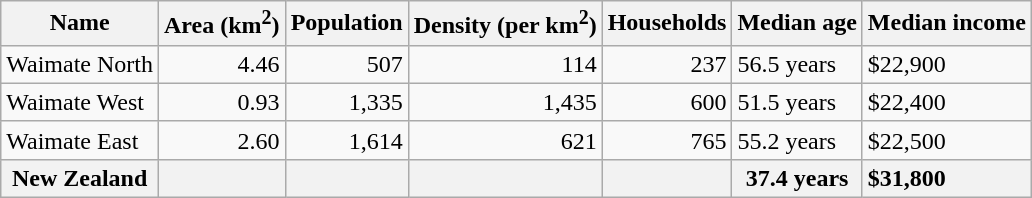<table class="wikitable">
<tr>
<th>Name</th>
<th>Area (km<sup>2</sup>)</th>
<th>Population</th>
<th>Density (per km<sup>2</sup>)</th>
<th>Households</th>
<th>Median age</th>
<th>Median income</th>
</tr>
<tr>
<td>Waimate North</td>
<td style="text-align:right;">4.46</td>
<td style="text-align:right;">507</td>
<td style="text-align:right;">114</td>
<td style="text-align:right;">237</td>
<td>56.5 years</td>
<td>$22,900</td>
</tr>
<tr>
<td>Waimate West</td>
<td style="text-align:right;">0.93</td>
<td style="text-align:right;">1,335</td>
<td style="text-align:right;">1,435</td>
<td style="text-align:right;">600</td>
<td>51.5 years</td>
<td>$22,400</td>
</tr>
<tr>
<td>Waimate East</td>
<td style="text-align:right;">2.60</td>
<td style="text-align:right;">1,614</td>
<td style="text-align:right;">621</td>
<td style="text-align:right;">765</td>
<td>55.2 years</td>
<td>$22,500</td>
</tr>
<tr>
<th>New Zealand</th>
<th></th>
<th></th>
<th></th>
<th></th>
<th>37.4 years</th>
<th style="text-align:left;">$31,800</th>
</tr>
</table>
